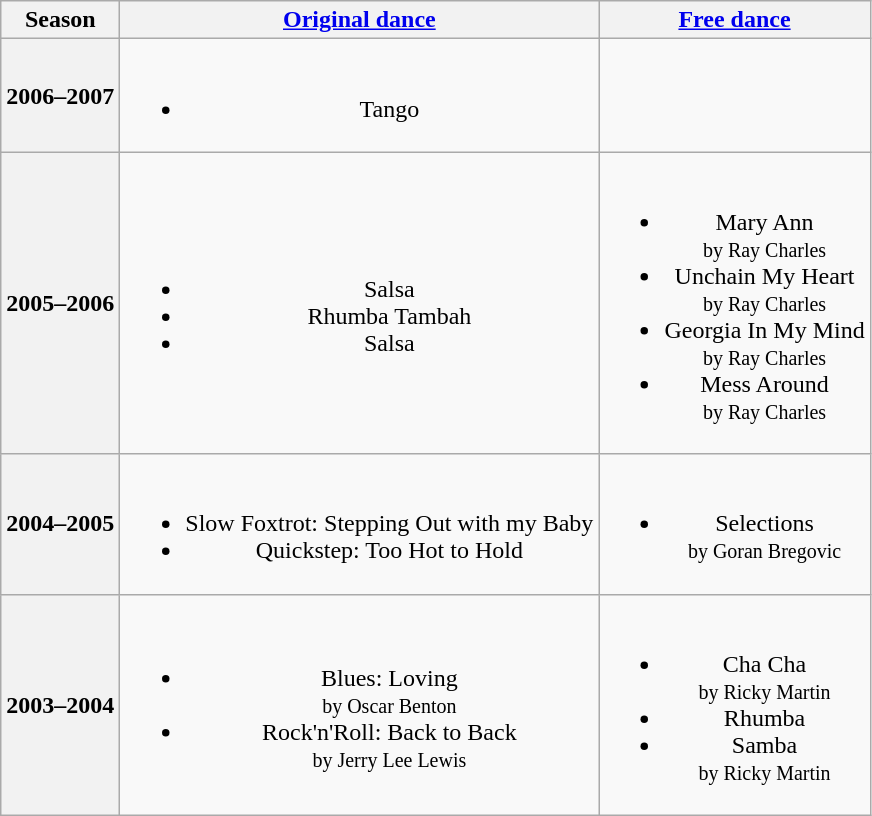<table class=wikitable style=text-align:center>
<tr>
<th>Season</th>
<th><a href='#'>Original dance</a></th>
<th><a href='#'>Free dance</a></th>
</tr>
<tr>
<th>2006–2007 <br> </th>
<td><br><ul><li>Tango</li></ul></td>
<td></td>
</tr>
<tr>
<th>2005–2006 <br> </th>
<td><br><ul><li>Salsa</li><li>Rhumba Tambah</li><li>Salsa</li></ul></td>
<td><br><ul><li>Mary Ann <br><small> by Ray Charles </small></li><li>Unchain My Heart <br><small> by Ray Charles </small></li><li>Georgia In My Mind <br><small> by Ray Charles </small></li><li>Mess Around <br><small> by Ray Charles </small></li></ul></td>
</tr>
<tr>
<th>2004–2005 <br> </th>
<td><br><ul><li>Slow Foxtrot: Stepping Out with my Baby</li><li>Quickstep: Too Hot to Hold</li></ul></td>
<td><br><ul><li>Selections <br><small> by Goran Bregovic </small></li></ul></td>
</tr>
<tr>
<th>2003–2004 <br> </th>
<td><br><ul><li>Blues: Loving <br><small> by Oscar Benton </small></li><li>Rock'n'Roll: Back to Back <br><small> by Jerry Lee Lewis </small></li></ul></td>
<td><br><ul><li>Cha Cha <br><small> by Ricky Martin </small></li><li>Rhumba</li><li>Samba <br><small> by Ricky Martin </small></li></ul></td>
</tr>
</table>
